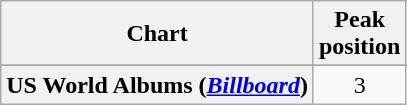<table class="wikitable sortable plainrowheaders">
<tr>
<th scope="col">Chart</th>
<th scope="col">Peak<br>position</th>
</tr>
<tr>
</tr>
<tr style="text-align:center"|5>
</tr>
<tr>
<th scope="row">US World Albums (<a href='#'><em>Billboard</em></a>)</th>
<td style="text-align:center">3</td>
</tr>
</table>
